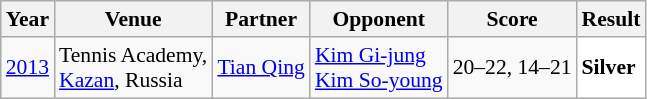<table class="sortable wikitable" style="font-size: 90%;">
<tr>
<th>Year</th>
<th>Venue</th>
<th>Partner</th>
<th>Opponent</th>
<th>Score</th>
<th>Result</th>
</tr>
<tr>
<td align="center"><a href='#'>2013</a></td>
<td align="left">Tennis Academy,<br><a href='#'>Kazan</a>, Russia</td>
<td align="left"> <a href='#'>Tian Qing</a></td>
<td align="left"> <a href='#'>Kim Gi-jung</a><br> <a href='#'>Kim So-young</a></td>
<td align="left">20–22, 14–21</td>
<td style="text-align:left; background:white"> <strong>Silver</strong></td>
</tr>
</table>
